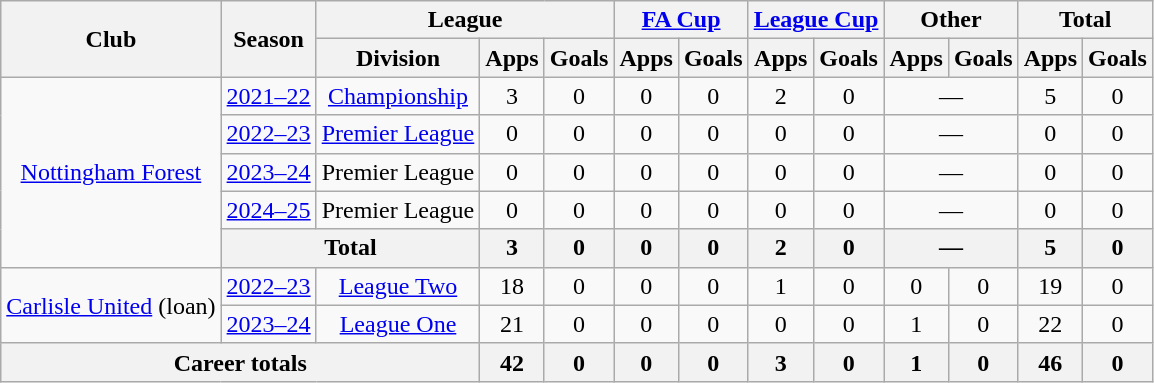<table class="wikitable" style="text-align: center">
<tr>
<th rowspan=2>Club</th>
<th rowspan=2>Season</th>
<th colspan=3>League</th>
<th colspan=2><a href='#'>FA Cup</a></th>
<th colspan="2"><a href='#'>League Cup</a></th>
<th colspan="2">Other</th>
<th colspan=2>Total</th>
</tr>
<tr>
<th>Division</th>
<th>Apps</th>
<th>Goals</th>
<th>Apps</th>
<th>Goals</th>
<th>Apps</th>
<th>Goals</th>
<th>Apps</th>
<th>Goals</th>
<th>Apps</th>
<th>Goals</th>
</tr>
<tr>
<td rowspan="5"><a href='#'>Nottingham Forest</a></td>
<td><a href='#'>2021–22</a></td>
<td><a href='#'>Championship</a></td>
<td>3</td>
<td>0</td>
<td>0</td>
<td>0</td>
<td>2</td>
<td>0</td>
<td colspan=2>—</td>
<td>5</td>
<td>0</td>
</tr>
<tr>
<td><a href='#'>2022–23</a></td>
<td><a href='#'>Premier League</a></td>
<td>0</td>
<td>0</td>
<td>0</td>
<td>0</td>
<td>0</td>
<td>0</td>
<td colspan=2>—</td>
<td>0</td>
<td>0</td>
</tr>
<tr>
<td><a href='#'>2023–24</a></td>
<td>Premier League</td>
<td>0</td>
<td>0</td>
<td>0</td>
<td>0</td>
<td>0</td>
<td>0</td>
<td colspan=2>—</td>
<td>0</td>
<td>0</td>
</tr>
<tr>
<td><a href='#'>2024–25</a></td>
<td>Premier League</td>
<td>0</td>
<td>0</td>
<td>0</td>
<td>0</td>
<td>0</td>
<td>0</td>
<td colspan=2>—</td>
<td>0</td>
<td>0</td>
</tr>
<tr>
<th colspan="2">Total</th>
<th>3</th>
<th>0</th>
<th>0</th>
<th>0</th>
<th>2</th>
<th>0</th>
<th colspan="2">—</th>
<th>5</th>
<th>0</th>
</tr>
<tr>
<td rowspan="2"><a href='#'>Carlisle United</a> (loan)</td>
<td><a href='#'>2022–23</a></td>
<td><a href='#'>League Two</a></td>
<td>18</td>
<td>0</td>
<td>0</td>
<td>0</td>
<td>1</td>
<td>0</td>
<td>0</td>
<td>0</td>
<td>19</td>
<td>0</td>
</tr>
<tr>
<td><a href='#'>2023–24</a></td>
<td><a href='#'>League One</a></td>
<td>21</td>
<td>0</td>
<td>0</td>
<td>0</td>
<td>0</td>
<td>0</td>
<td>1</td>
<td>0</td>
<td>22</td>
<td>0</td>
</tr>
<tr>
<th colspan=3>Career totals</th>
<th>42</th>
<th>0</th>
<th>0</th>
<th>0</th>
<th>3</th>
<th>0</th>
<th>1</th>
<th>0</th>
<th>46</th>
<th>0</th>
</tr>
</table>
